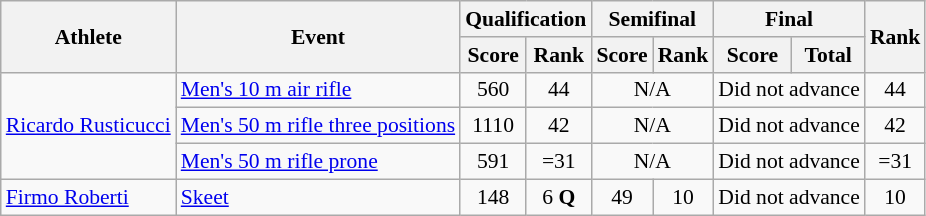<table class="wikitable" style="font-size:90%">
<tr>
<th rowspan="2">Athlete</th>
<th rowspan="2">Event</th>
<th colspan="2">Qualification</th>
<th colspan="2">Semifinal</th>
<th colspan="2">Final</th>
<th rowspan="2">Rank</th>
</tr>
<tr>
<th>Score</th>
<th>Rank</th>
<th>Score</th>
<th>Rank</th>
<th>Score</th>
<th>Total</th>
</tr>
<tr>
<td rowspan="3"><a href='#'>Ricardo Rusticucci</a></td>
<td><a href='#'>Men's 10 m air rifle</a></td>
<td align=center>560</td>
<td align=center>44</td>
<td align=center colspan="2">N/A</td>
<td align=center colspan="2">Did not advance</td>
<td align=center>44</td>
</tr>
<tr>
<td><a href='#'>Men's 50 m rifle three positions</a></td>
<td align=center>1110</td>
<td align=center>42</td>
<td align=center colspan="2">N/A</td>
<td align=center colspan="2">Did not advance</td>
<td align=center>42</td>
</tr>
<tr>
<td><a href='#'>Men's 50 m rifle prone</a></td>
<td align=center>591</td>
<td align=center>=31</td>
<td align=center colspan="2">N/A</td>
<td align=center colspan="2">Did not advance</td>
<td align=center>=31</td>
</tr>
<tr>
<td><a href='#'>Firmo Roberti</a></td>
<td><a href='#'>Skeet</a></td>
<td align=center>148</td>
<td align=center>6 <strong>Q</strong></td>
<td align=center>49</td>
<td align=center>10</td>
<td align=center colspan="2">Did not advance</td>
<td align=center>10</td>
</tr>
</table>
